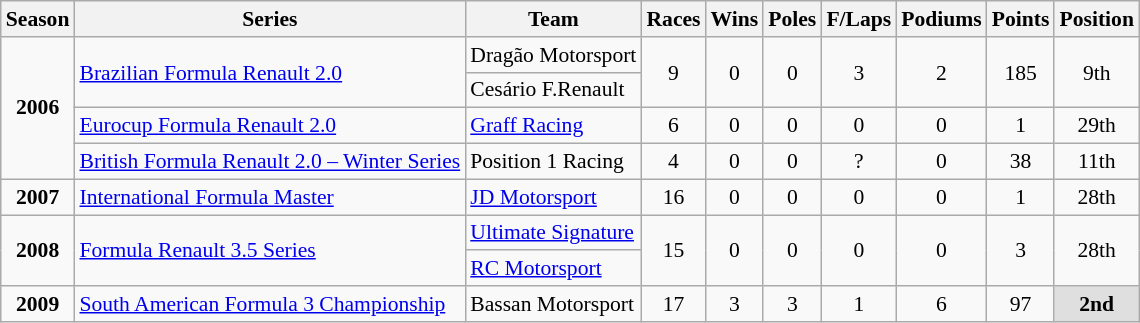<table class="wikitable" style="font-size: 90%; text-align:center">
<tr>
<th>Season</th>
<th>Series</th>
<th>Team</th>
<th>Races</th>
<th>Wins</th>
<th>Poles</th>
<th>F/Laps</th>
<th>Podiums</th>
<th>Points</th>
<th>Position</th>
</tr>
<tr>
<td rowspan=4 align="center"><strong>2006</strong></td>
<td rowspan=2 align=left><a href='#'>Brazilian Formula Renault 2.0</a></td>
<td align=left>Dragão Motorsport</td>
<td rowspan=2>9</td>
<td rowspan=2>0</td>
<td rowspan=2>0</td>
<td rowspan=2>3</td>
<td rowspan=2>2</td>
<td rowspan=2>185</td>
<td rowspan=2>9th</td>
</tr>
<tr>
<td align=left>Cesário F.Renault</td>
</tr>
<tr>
<td align=left><a href='#'>Eurocup Formula Renault 2.0</a></td>
<td align=left><a href='#'>Graff Racing</a></td>
<td>6</td>
<td>0</td>
<td>0</td>
<td>0</td>
<td>0</td>
<td>1</td>
<td>29th</td>
</tr>
<tr>
<td align=left><a href='#'>British Formula Renault 2.0 – Winter Series</a></td>
<td align=left>Position 1 Racing</td>
<td>4</td>
<td>0</td>
<td>0</td>
<td>?</td>
<td>0</td>
<td>38</td>
<td>11th</td>
</tr>
<tr>
<td align="center"><strong>2007</strong></td>
<td align=left><a href='#'>International Formula Master</a></td>
<td align=left><a href='#'>JD Motorsport</a></td>
<td>16</td>
<td>0</td>
<td>0</td>
<td>0</td>
<td>0</td>
<td>1</td>
<td>28th</td>
</tr>
<tr>
<td rowspan=2 align="center"><strong>2008</strong></td>
<td rowspan=2 align=left><a href='#'>Formula Renault 3.5 Series</a></td>
<td align=left><a href='#'>Ultimate Signature</a></td>
<td rowspan=2>15</td>
<td rowspan=2>0</td>
<td rowspan=2>0</td>
<td rowspan=2>0</td>
<td rowspan=2>0</td>
<td rowspan=2>3</td>
<td rowspan=2>28th</td>
</tr>
<tr>
<td align=left><a href='#'>RC Motorsport</a></td>
</tr>
<tr>
<td align="center"><strong>2009</strong></td>
<td align=left><a href='#'>South American Formula 3 Championship</a></td>
<td align=left>Bassan Motorsport</td>
<td>17</td>
<td>3</td>
<td>3</td>
<td>1</td>
<td>6</td>
<td>97</td>
<td style="background:#DFDFDF;"><strong>2nd</strong></td>
</tr>
</table>
